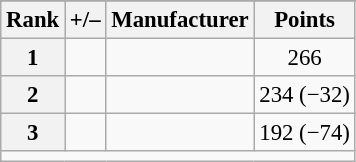<table class="wikitable" style="font-size: 95%;">
<tr>
</tr>
<tr>
<th scope="col">Rank</th>
<th scope="col">+/–</th>
<th scope="col">Manufacturer</th>
<th scope="col">Points</th>
</tr>
<tr>
<th scope="row">1</th>
<td align="left"></td>
<td></td>
<td align="center">266</td>
</tr>
<tr>
<th scope="row">2</th>
<td align="left"></td>
<td></td>
<td align="center">234 (−32)</td>
</tr>
<tr>
<th scope="row">3</th>
<td align="left"></td>
<td></td>
<td align="center">192 (−74)</td>
</tr>
<tr class="sortbottom">
<td colspan="9"></td>
</tr>
</table>
